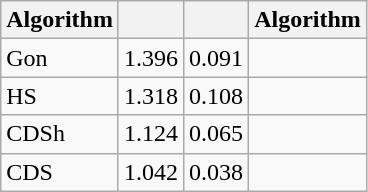<table class="wikitable">
<tr>
<th>Algorithm</th>
<th></th>
<th></th>
<th>Algorithm</th>
</tr>
<tr>
<td>Gon</td>
<td>1.396</td>
<td>0.091</td>
<td></td>
</tr>
<tr>
<td>HS</td>
<td>1.318</td>
<td>0.108</td>
<td></td>
</tr>
<tr>
<td>CDSh</td>
<td>1.124</td>
<td>0.065</td>
<td></td>
</tr>
<tr>
<td>CDS</td>
<td>1.042</td>
<td>0.038</td>
<td></td>
</tr>
</table>
